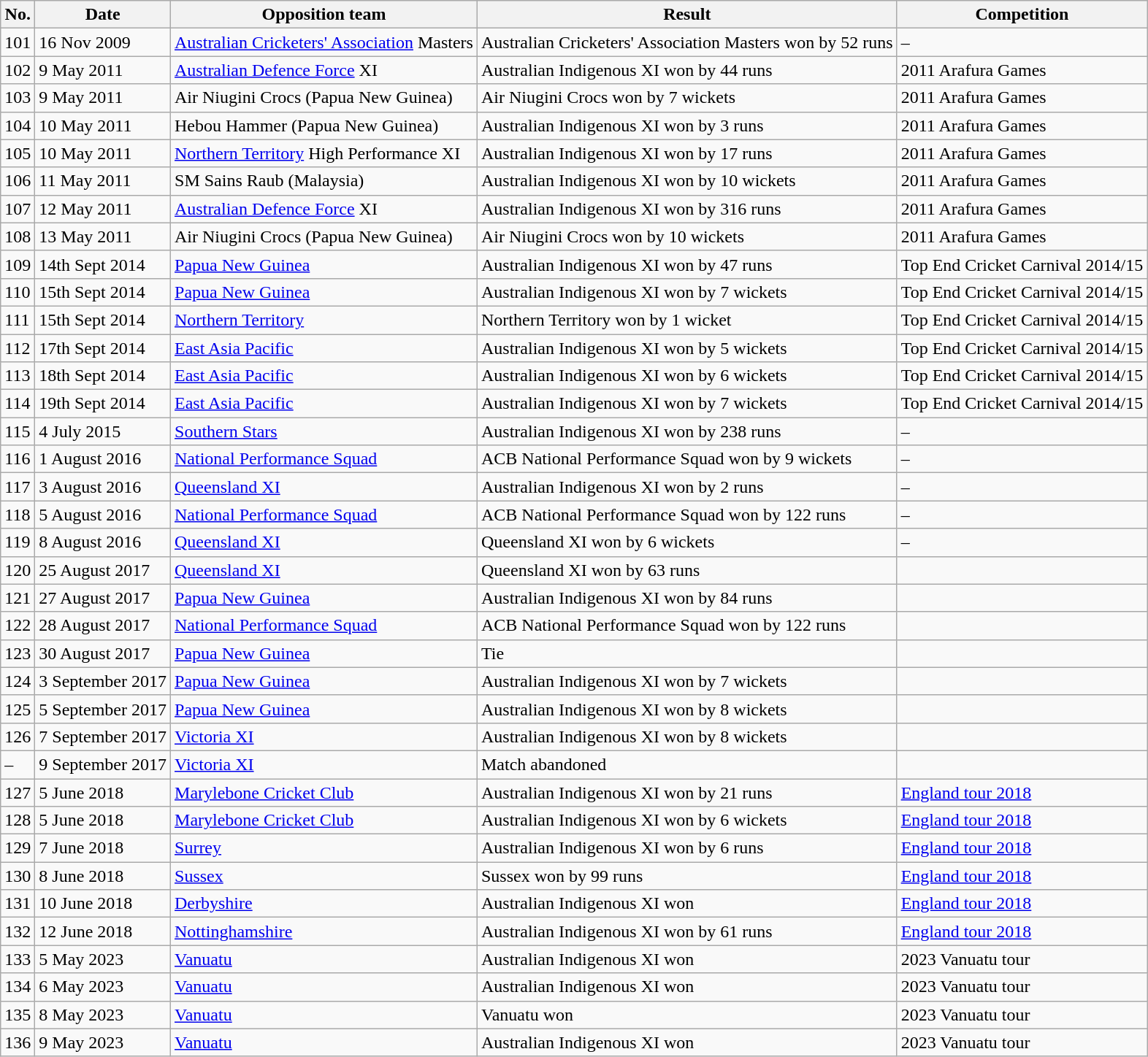<table class="wikitable">
<tr>
<th>No.</th>
<th>Date</th>
<th>Opposition team</th>
<th>Result</th>
<th>Competition</th>
</tr>
<tr>
<td>101</td>
<td>16 Nov 2009</td>
<td><a href='#'>Australian Cricketers' Association</a> Masters</td>
<td>Australian Cricketers' Association Masters won by 52 runs</td>
<td>–</td>
</tr>
<tr>
<td>102</td>
<td>9 May 2011</td>
<td><a href='#'>Australian Defence Force</a> XI</td>
<td>Australian Indigenous XI won by 44 runs</td>
<td>2011 Arafura Games</td>
</tr>
<tr>
<td>103</td>
<td>9 May 2011</td>
<td>Air Niugini Crocs (Papua New Guinea)</td>
<td>Air Niugini Crocs won by 7 wickets</td>
<td>2011 Arafura Games</td>
</tr>
<tr>
<td>104</td>
<td>10 May 2011</td>
<td>Hebou Hammer (Papua New Guinea)</td>
<td>Australian Indigenous XI won by 3 runs</td>
<td>2011 Arafura Games</td>
</tr>
<tr>
<td>105</td>
<td>10 May 2011</td>
<td><a href='#'>Northern Territory</a> High Performance XI</td>
<td>Australian Indigenous XI won by 17 runs</td>
<td>2011 Arafura Games</td>
</tr>
<tr>
<td>106</td>
<td>11 May 2011</td>
<td>SM Sains Raub (Malaysia)</td>
<td>Australian Indigenous XI won by 10 wickets</td>
<td>2011 Arafura Games</td>
</tr>
<tr>
<td>107</td>
<td>12 May 2011</td>
<td><a href='#'>Australian Defence Force</a> XI</td>
<td>Australian Indigenous XI won by 316 runs</td>
<td>2011 Arafura Games</td>
</tr>
<tr>
<td>108</td>
<td>13 May 2011</td>
<td>Air Niugini Crocs (Papua New Guinea)</td>
<td>Air Niugini Crocs won by 10 wickets</td>
<td>2011 Arafura Games</td>
</tr>
<tr>
<td>109</td>
<td>14th Sept 2014</td>
<td><a href='#'>Papua New Guinea</a></td>
<td>Australian Indigenous XI won by 47 runs</td>
<td>Top End Cricket Carnival 2014/15</td>
</tr>
<tr>
<td>110</td>
<td>15th Sept 2014</td>
<td><a href='#'>Papua New Guinea</a></td>
<td>Australian Indigenous XI won by 7 wickets</td>
<td>Top End Cricket Carnival 2014/15</td>
</tr>
<tr>
<td>111</td>
<td>15th Sept 2014</td>
<td><a href='#'>Northern Territory</a></td>
<td>Northern Territory won by 1 wicket</td>
<td>Top End Cricket Carnival 2014/15</td>
</tr>
<tr>
<td>112</td>
<td>17th Sept 2014</td>
<td><a href='#'>East Asia Pacific</a></td>
<td>Australian Indigenous XI won by 5 wickets</td>
<td>Top End Cricket Carnival 2014/15</td>
</tr>
<tr>
<td>113</td>
<td>18th Sept 2014</td>
<td><a href='#'>East Asia Pacific</a></td>
<td>Australian Indigenous XI won by 6 wickets</td>
<td>Top End Cricket Carnival 2014/15</td>
</tr>
<tr>
<td>114</td>
<td>19th Sept 2014</td>
<td><a href='#'>East Asia Pacific</a></td>
<td>Australian Indigenous XI won by 7 wickets</td>
<td>Top End Cricket Carnival 2014/15</td>
</tr>
<tr>
<td>115</td>
<td>4 July 2015</td>
<td><a href='#'>Southern Stars</a></td>
<td>Australian Indigenous XI won by 238 runs</td>
<td>–</td>
</tr>
<tr>
<td>116</td>
<td>1 August 2016</td>
<td><a href='#'>National Performance Squad</a></td>
<td>ACB National Performance Squad won by 9 wickets</td>
<td>–</td>
</tr>
<tr>
<td>117</td>
<td>3 August 2016</td>
<td><a href='#'>Queensland XI</a></td>
<td>Australian Indigenous XI won by 2 runs</td>
<td>–</td>
</tr>
<tr>
<td>118</td>
<td>5 August 2016</td>
<td><a href='#'>National Performance Squad</a></td>
<td>ACB National Performance Squad won by 122 runs</td>
<td>–</td>
</tr>
<tr>
<td>119</td>
<td>8 August 2016</td>
<td><a href='#'>Queensland XI</a></td>
<td>Queensland XI won by 6 wickets</td>
<td>–</td>
</tr>
<tr>
<td>120</td>
<td>25 August 2017</td>
<td><a href='#'>Queensland XI</a></td>
<td>Queensland XI won by 63 runs</td>
<td></td>
</tr>
<tr>
<td>121</td>
<td>27 August 2017</td>
<td><a href='#'>Papua New Guinea</a></td>
<td>Australian Indigenous XI won by 84 runs</td>
<td></td>
</tr>
<tr>
<td>122</td>
<td>28 August 2017</td>
<td><a href='#'>National Performance Squad</a></td>
<td>ACB National Performance Squad won by 122 runs</td>
<td></td>
</tr>
<tr>
<td>123</td>
<td>30 August 2017</td>
<td><a href='#'>Papua New Guinea</a></td>
<td>Tie</td>
<td></td>
</tr>
<tr>
<td>124</td>
<td>3 September 2017</td>
<td><a href='#'>Papua New Guinea</a></td>
<td>Australian Indigenous XI won by 7 wickets</td>
<td></td>
</tr>
<tr>
<td>125</td>
<td>5 September 2017</td>
<td><a href='#'>Papua New Guinea</a></td>
<td>Australian Indigenous XI won by 8 wickets</td>
<td></td>
</tr>
<tr>
<td>126</td>
<td>7 September 2017</td>
<td><a href='#'>Victoria XI</a></td>
<td>Australian Indigenous XI won by 8 wickets</td>
<td></td>
</tr>
<tr>
<td>–</td>
<td>9 September 2017</td>
<td><a href='#'>Victoria XI</a></td>
<td>Match abandoned</td>
<td></td>
</tr>
<tr>
<td>127</td>
<td>5 June 2018</td>
<td><a href='#'>Marylebone Cricket Club</a></td>
<td>Australian Indigenous XI won by 21 runs</td>
<td><a href='#'>England tour 2018</a> </td>
</tr>
<tr>
<td>128</td>
<td>5 June 2018</td>
<td><a href='#'>Marylebone Cricket Club</a></td>
<td>Australian Indigenous XI won by 6 wickets</td>
<td><a href='#'>England tour 2018</a> </td>
</tr>
<tr>
<td>129</td>
<td>7 June 2018</td>
<td><a href='#'>Surrey</a></td>
<td>Australian Indigenous XI won by 6 runs</td>
<td><a href='#'>England tour 2018</a> </td>
</tr>
<tr>
<td>130</td>
<td>8 June 2018</td>
<td><a href='#'>Sussex</a></td>
<td>Sussex won by 99 runs</td>
<td><a href='#'>England tour 2018</a> </td>
</tr>
<tr>
<td>131</td>
<td>10 June 2018</td>
<td><a href='#'>Derbyshire</a></td>
<td>Australian Indigenous XI won</td>
<td><a href='#'>England tour 2018</a></td>
</tr>
<tr>
<td>132</td>
<td>12 June 2018</td>
<td><a href='#'>Nottinghamshire</a></td>
<td>Australian Indigenous XI won by 61 runs</td>
<td><a href='#'>England tour 2018</a> </td>
</tr>
<tr>
<td>133</td>
<td>5 May 2023</td>
<td><a href='#'>Vanuatu</a></td>
<td>Australian Indigenous XI won</td>
<td>2023 Vanuatu tour</td>
</tr>
<tr>
<td>134</td>
<td>6 May 2023</td>
<td><a href='#'>Vanuatu</a></td>
<td>Australian Indigenous XI won</td>
<td>2023 Vanuatu tour</td>
</tr>
<tr>
<td>135</td>
<td>8 May 2023</td>
<td><a href='#'>Vanuatu</a></td>
<td>Vanuatu won</td>
<td>2023 Vanuatu tour</td>
</tr>
<tr>
<td>136</td>
<td>9 May 2023</td>
<td><a href='#'>Vanuatu</a></td>
<td>Australian Indigenous XI won</td>
<td>2023 Vanuatu tour</td>
</tr>
</table>
